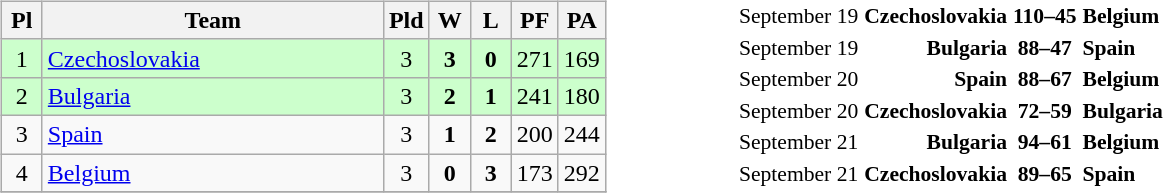<table>
<tr>
<td width="50%"><br><table class="wikitable" style="text-align: center;">
<tr>
<th width=20>Pl</th>
<th width=220>Team</th>
<th width=20>Pld</th>
<th width=20>W</th>
<th width=20>L</th>
<th width=20>PF</th>
<th width=20>PA</th>
</tr>
<tr bgcolor=ccffcc>
<td>1</td>
<td align="left"> <a href='#'>Czechoslovakia</a></td>
<td>3</td>
<td><strong>3</strong></td>
<td><strong>0</strong></td>
<td>271</td>
<td>169</td>
</tr>
<tr bgcolor=ccffcc>
<td>2</td>
<td align="left"> <a href='#'>Bulgaria</a></td>
<td>3</td>
<td><strong>2</strong></td>
<td><strong>1</strong></td>
<td>241</td>
<td>180</td>
</tr>
<tr>
<td>3</td>
<td align="left"> <a href='#'>Spain</a></td>
<td>3</td>
<td><strong>1</strong></td>
<td><strong>2</strong></td>
<td>200</td>
<td>244</td>
</tr>
<tr>
<td>4</td>
<td align="left"> <a href='#'>Belgium</a></td>
<td>3</td>
<td><strong>0</strong></td>
<td><strong>3</strong></td>
<td>173</td>
<td>292</td>
</tr>
<tr>
</tr>
</table>
</td>
<td><br><table style="font-size:90%; margin: 0 auto;">
<tr>
<td>September 19</td>
<td align="right"><strong>Czechoslovakia</strong> </td>
<td align="center"><strong>110–45</strong></td>
<td><strong> Belgium</strong></td>
</tr>
<tr>
<td>September 19</td>
<td align="right"><strong>Bulgaria</strong> </td>
<td align="center"><strong>88–47</strong></td>
<td><strong> Spain</strong></td>
</tr>
<tr>
<td>September 20</td>
<td align="right"><strong>Spain</strong> </td>
<td align="center"><strong>88–67</strong></td>
<td><strong> Belgium</strong></td>
</tr>
<tr>
<td>September 20</td>
<td align="right"><strong>Czechoslovakia</strong> </td>
<td align="center"><strong>72–59</strong></td>
<td><strong> Bulgaria</strong></td>
</tr>
<tr>
<td>September 21</td>
<td align="right"><strong>Bulgaria</strong> </td>
<td align="center"><strong>94–61</strong></td>
<td><strong> Belgium</strong></td>
</tr>
<tr>
<td>September 21</td>
<td align="right"><strong>Czechoslovakia</strong> </td>
<td align="center"><strong>89–65</strong></td>
<td><strong> Spain</strong></td>
</tr>
<tr>
</tr>
</table>
</td>
</tr>
</table>
